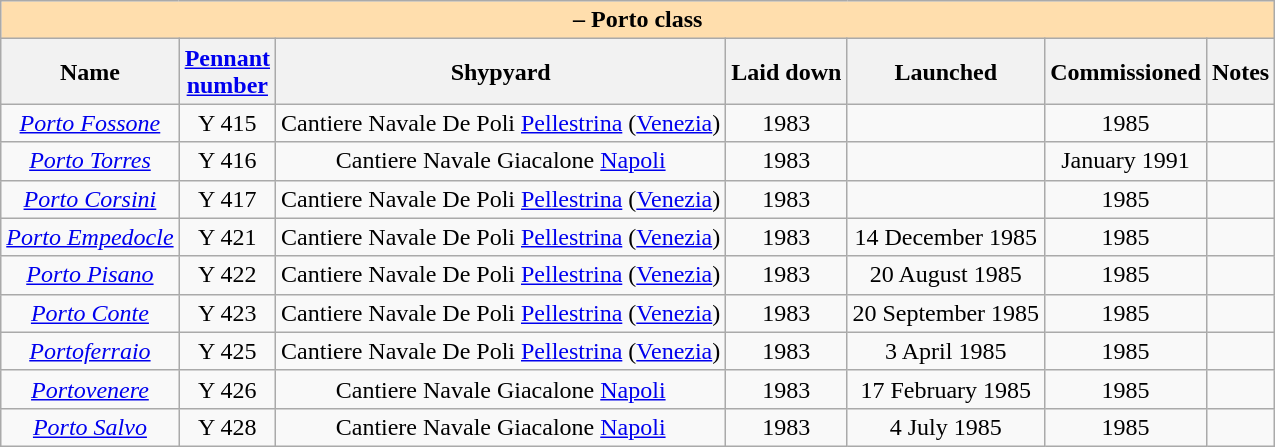<table border="1" class="sortable wikitable">
<tr>
<th colspan="11" style="background:#ffdead;"> – Porto class</th>
</tr>
<tr>
<th>Name</th>
<th><a href='#'>Pennant<br>number</a></th>
<th>Shypyard</th>
<th>Laid down</th>
<th>Launched</th>
<th>Commissioned</th>
<th>Notes</th>
</tr>
<tr style="text-align:center;">
<td><em><a href='#'>Porto Fossone</a></em></td>
<td>Y 415</td>
<td>Cantiere Navale De Poli <a href='#'>Pellestrina</a> (<a href='#'>Venezia</a>)</td>
<td>1983</td>
<td></td>
<td>1985</td>
<td></td>
</tr>
<tr style="text-align:center;">
<td><em><a href='#'>Porto Torres</a></em></td>
<td>Y 416</td>
<td>Cantiere Navale Giacalone <a href='#'>Napoli</a></td>
<td>1983</td>
<td></td>
<td>January 1991</td>
<td></td>
</tr>
<tr style="text-align:center;">
<td><em><a href='#'>Porto Corsini</a></em></td>
<td>Y 417</td>
<td>Cantiere Navale De Poli <a href='#'>Pellestrina</a> (<a href='#'>Venezia</a>)</td>
<td>1983</td>
<td></td>
<td>1985</td>
<td></td>
</tr>
<tr style="text-align:center;">
<td><em><a href='#'>Porto Empedocle</a></em></td>
<td>Y 421</td>
<td>Cantiere Navale De Poli <a href='#'>Pellestrina</a> (<a href='#'>Venezia</a>)</td>
<td>1983</td>
<td>14 December 1985 </td>
<td>1985</td>
<td></td>
</tr>
<tr style="text-align:center;">
<td><em><a href='#'>Porto Pisano</a></em></td>
<td>Y 422</td>
<td>Cantiere Navale De Poli <a href='#'>Pellestrina</a> (<a href='#'>Venezia</a>)</td>
<td>1983</td>
<td>20 August 1985</td>
<td>1985</td>
<td></td>
</tr>
<tr style="text-align:center;">
<td><em><a href='#'>Porto Conte</a></em></td>
<td>Y 423</td>
<td>Cantiere Navale De Poli <a href='#'>Pellestrina</a> (<a href='#'>Venezia</a>)</td>
<td>1983</td>
<td>20 September 1985</td>
<td>1985</td>
<td></td>
</tr>
<tr style="text-align:center;">
<td><em><a href='#'>Portoferraio</a></em></td>
<td>Y 425</td>
<td>Cantiere Navale De Poli <a href='#'>Pellestrina</a> (<a href='#'>Venezia</a>)</td>
<td>1983</td>
<td>3 April 1985</td>
<td>1985</td>
<td></td>
</tr>
<tr style="text-align:center;">
<td><em><a href='#'>Portovenere</a></em></td>
<td>Y 426</td>
<td>Cantiere Navale Giacalone <a href='#'>Napoli</a></td>
<td>1983</td>
<td>17 February 1985</td>
<td>1985</td>
<td></td>
</tr>
<tr style="text-align:center;">
<td><em><a href='#'>Porto Salvo</a></em></td>
<td>Y 428</td>
<td>Cantiere Navale Giacalone <a href='#'>Napoli</a></td>
<td>1983</td>
<td>4 July 1985</td>
<td>1985</td>
<td></td>
</tr>
</table>
